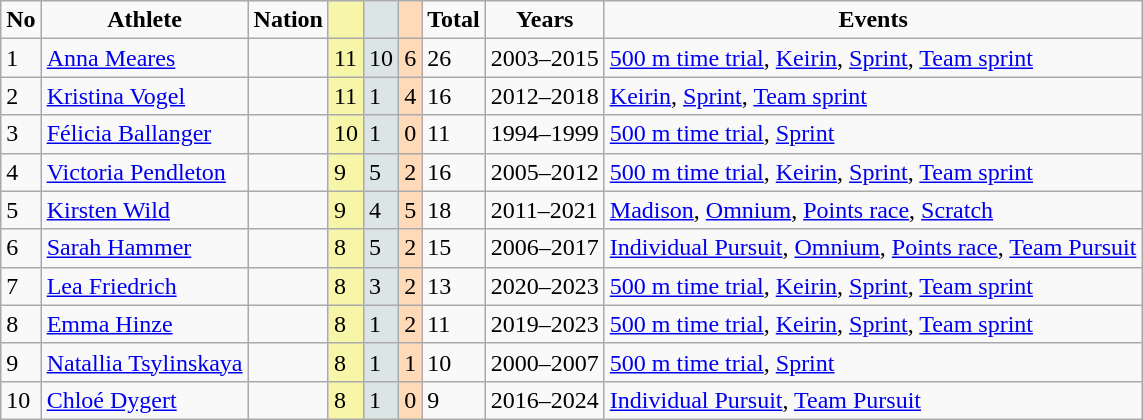<table class="wikitable">
<tr align="center">
<td><strong>No</strong></td>
<td><strong>Athlete</strong></td>
<td><strong>Nation</strong></td>
<td bgcolor="#f7f6a8"></td>
<td bgcolor="#dce5e5"></td>
<td bgcolor="#ffdab9"></td>
<td><strong>Total</strong></td>
<td><strong>Years</strong></td>
<td><strong>Events</strong></td>
</tr>
<tr>
<td>1</td>
<td><a href='#'>Anna Meares</a></td>
<td></td>
<td style="background:#F7F6A8;">11</td>
<td style="background:#DCE5E5;">10</td>
<td style="background:#FFDAB9;">6</td>
<td>26</td>
<td>2003–2015</td>
<td><a href='#'>500 m time trial</a>, <a href='#'>Keirin</a>, <a href='#'>Sprint</a>, <a href='#'>Team sprint</a></td>
</tr>
<tr>
<td>2</td>
<td><a href='#'>Kristina Vogel</a></td>
<td></td>
<td style="background:#F7F6A8;">11</td>
<td style="background:#DCE5E5;">1</td>
<td style="background:#FFDAB9;">4</td>
<td>16</td>
<td>2012–2018</td>
<td><a href='#'>Keirin</a>, <a href='#'>Sprint</a>, <a href='#'>Team sprint</a></td>
</tr>
<tr>
<td>3</td>
<td><a href='#'>Félicia Ballanger</a></td>
<td></td>
<td style="background:#F7F6A8;">10</td>
<td style="background:#DCE5E5;">1</td>
<td style="background:#FFDAB9;">0</td>
<td>11</td>
<td>1994–1999</td>
<td><a href='#'>500 m time trial</a>, <a href='#'>Sprint</a></td>
</tr>
<tr>
<td>4</td>
<td><a href='#'>Victoria Pendleton</a></td>
<td></td>
<td style="background:#F7F6A8;">9</td>
<td style="background:#DCE5E5;">5</td>
<td style="background:#FFDAB9;">2</td>
<td>16</td>
<td>2005–2012</td>
<td><a href='#'>500 m time trial</a>, <a href='#'>Keirin</a>, <a href='#'>Sprint</a>, <a href='#'>Team sprint</a></td>
</tr>
<tr>
<td>5</td>
<td><a href='#'>Kirsten Wild</a></td>
<td></td>
<td style="background:#F7F6A8;">9</td>
<td style="background:#DCE5E5;">4</td>
<td style="background:#FFDAB9;">5</td>
<td>18</td>
<td>2011–2021</td>
<td><a href='#'>Madison</a>, <a href='#'>Omnium</a>, <a href='#'>Points race</a>, <a href='#'>Scratch</a></td>
</tr>
<tr>
<td>6</td>
<td><a href='#'>Sarah Hammer</a></td>
<td></td>
<td style="background:#F7F6A8;">8</td>
<td style="background:#DCE5E5;">5</td>
<td style="background:#FFDAB9;">2</td>
<td>15</td>
<td>2006–2017</td>
<td><a href='#'>Individual Pursuit</a>, <a href='#'>Omnium</a>, <a href='#'>Points race</a>, <a href='#'>Team Pursuit</a></td>
</tr>
<tr>
<td>7</td>
<td><a href='#'>Lea Friedrich</a></td>
<td></td>
<td style="background:#F7F6A8;">8</td>
<td style="background:#DCE5E5;">3</td>
<td style="background:#FFDAB9;">2</td>
<td>13</td>
<td>2020–2023</td>
<td><a href='#'>500 m time trial</a>, <a href='#'>Keirin</a>, <a href='#'>Sprint</a>, <a href='#'>Team sprint</a></td>
</tr>
<tr>
<td>8</td>
<td><a href='#'>Emma Hinze</a></td>
<td></td>
<td style="background:#F7F6A8;">8</td>
<td style="background:#DCE5E5;">1</td>
<td style="background:#FFDAB9;">2</td>
<td>11</td>
<td>2019–2023</td>
<td><a href='#'>500 m time trial</a>, <a href='#'>Keirin</a>, <a href='#'>Sprint</a>, <a href='#'>Team sprint</a></td>
</tr>
<tr>
<td>9</td>
<td><a href='#'>Natallia Tsylinskaya</a></td>
<td></td>
<td style="background:#F7F6A8;">8</td>
<td style="background:#DCE5E5;">1</td>
<td style="background:#FFDAB9;">1</td>
<td>10</td>
<td>2000–2007</td>
<td><a href='#'>500 m time trial</a>, <a href='#'>Sprint</a></td>
</tr>
<tr>
<td>10</td>
<td><a href='#'>Chloé Dygert</a></td>
<td></td>
<td style="background:#F7F6A8;">8</td>
<td style="background:#DCE5E5;">1</td>
<td style="background:#FFDAB9;">0</td>
<td>9</td>
<td>2016–2024</td>
<td><a href='#'>Individual Pursuit</a>, <a href='#'>Team Pursuit</a></td>
</tr>
</table>
